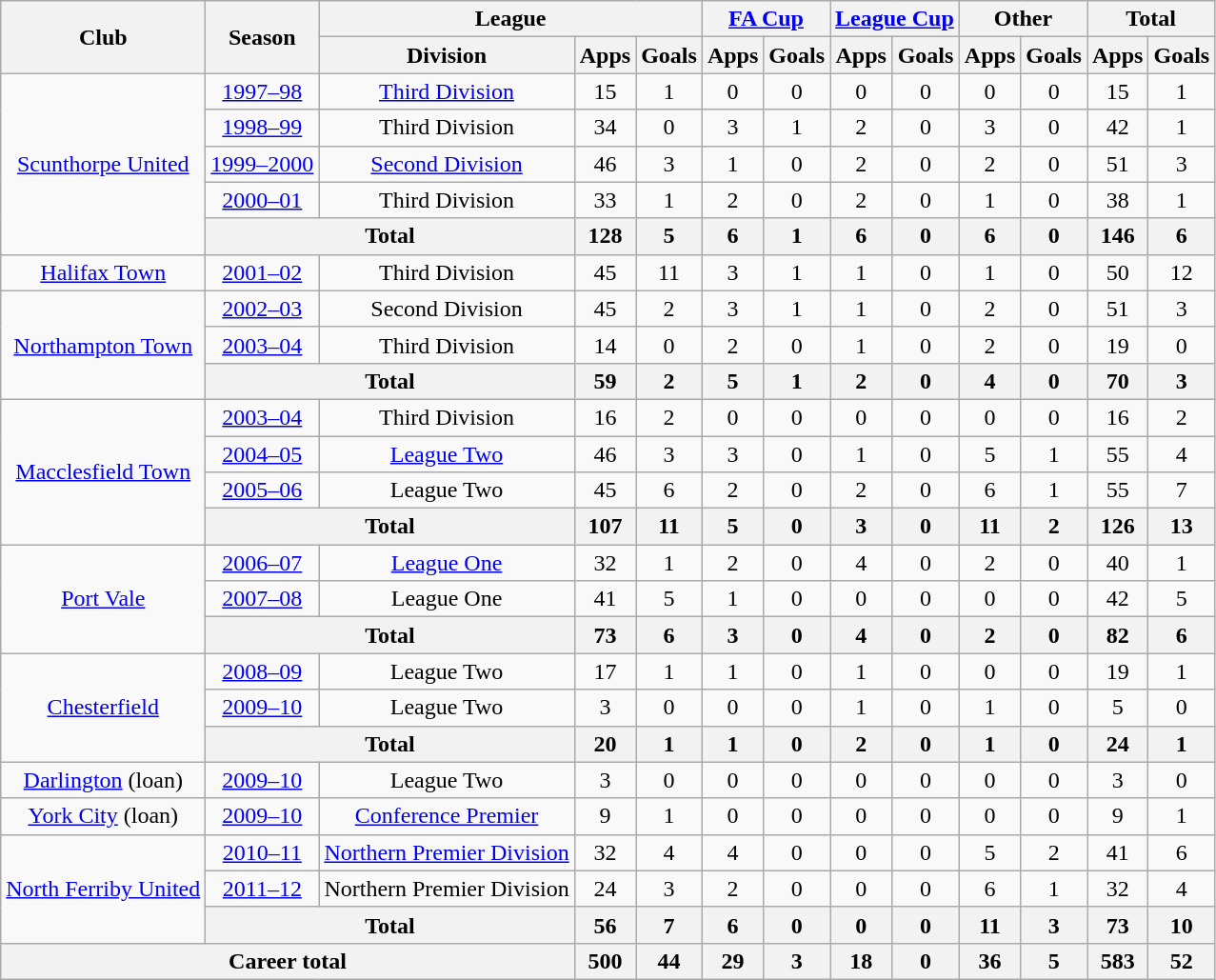<table class="wikitable" style="text-align:center">
<tr>
<th rowspan="2">Club</th>
<th rowspan="2">Season</th>
<th colspan="3">League</th>
<th colspan="2"><a href='#'>FA Cup</a></th>
<th colspan="2"><a href='#'>League Cup</a></th>
<th colspan="2">Other</th>
<th colspan="2">Total</th>
</tr>
<tr>
<th>Division</th>
<th>Apps</th>
<th>Goals</th>
<th>Apps</th>
<th>Goals</th>
<th>Apps</th>
<th>Goals</th>
<th>Apps</th>
<th>Goals</th>
<th>Apps</th>
<th>Goals</th>
</tr>
<tr>
<td rowspan="5"><a href='#'>Scunthorpe United</a></td>
<td><a href='#'>1997–98</a></td>
<td><a href='#'>Third Division</a></td>
<td>15</td>
<td>1</td>
<td>0</td>
<td>0</td>
<td>0</td>
<td>0</td>
<td>0</td>
<td>0</td>
<td>15</td>
<td>1</td>
</tr>
<tr>
<td><a href='#'>1998–99</a></td>
<td>Third Division</td>
<td>34</td>
<td>0</td>
<td>3</td>
<td>1</td>
<td>2</td>
<td>0</td>
<td>3</td>
<td>0</td>
<td>42</td>
<td>1</td>
</tr>
<tr>
<td><a href='#'>1999–2000</a></td>
<td><a href='#'>Second Division</a></td>
<td>46</td>
<td>3</td>
<td>1</td>
<td>0</td>
<td>2</td>
<td>0</td>
<td>2</td>
<td>0</td>
<td>51</td>
<td>3</td>
</tr>
<tr>
<td><a href='#'>2000–01</a></td>
<td>Third Division</td>
<td>33</td>
<td>1</td>
<td>2</td>
<td>0</td>
<td>2</td>
<td>0</td>
<td>1</td>
<td>0</td>
<td>38</td>
<td>1</td>
</tr>
<tr>
<th colspan="2">Total</th>
<th>128</th>
<th>5</th>
<th>6</th>
<th>1</th>
<th>6</th>
<th>0</th>
<th>6</th>
<th>0</th>
<th>146</th>
<th>6</th>
</tr>
<tr>
<td><a href='#'>Halifax Town</a></td>
<td><a href='#'>2001–02</a></td>
<td>Third Division</td>
<td>45</td>
<td>11</td>
<td>3</td>
<td>1</td>
<td>1</td>
<td>0</td>
<td>1</td>
<td>0</td>
<td>50</td>
<td>12</td>
</tr>
<tr>
<td rowspan="3"><a href='#'>Northampton Town</a></td>
<td><a href='#'>2002–03</a></td>
<td>Second Division</td>
<td>45</td>
<td>2</td>
<td>3</td>
<td>1</td>
<td>1</td>
<td>0</td>
<td>2</td>
<td>0</td>
<td>51</td>
<td>3</td>
</tr>
<tr>
<td><a href='#'>2003–04</a></td>
<td>Third Division</td>
<td>14</td>
<td>0</td>
<td>2</td>
<td>0</td>
<td>1</td>
<td>0</td>
<td>2</td>
<td>0</td>
<td>19</td>
<td>0</td>
</tr>
<tr>
<th colspan="2">Total</th>
<th>59</th>
<th>2</th>
<th>5</th>
<th>1</th>
<th>2</th>
<th>0</th>
<th>4</th>
<th>0</th>
<th>70</th>
<th>3</th>
</tr>
<tr>
<td rowspan="4"><a href='#'>Macclesfield Town</a></td>
<td><a href='#'>2003–04</a></td>
<td>Third Division</td>
<td>16</td>
<td>2</td>
<td>0</td>
<td>0</td>
<td>0</td>
<td>0</td>
<td>0</td>
<td>0</td>
<td>16</td>
<td>2</td>
</tr>
<tr>
<td><a href='#'>2004–05</a></td>
<td><a href='#'>League Two</a></td>
<td>46</td>
<td>3</td>
<td>3</td>
<td>0</td>
<td>1</td>
<td>0</td>
<td>5</td>
<td>1</td>
<td>55</td>
<td>4</td>
</tr>
<tr>
<td><a href='#'>2005–06</a></td>
<td>League Two</td>
<td>45</td>
<td>6</td>
<td>2</td>
<td>0</td>
<td>2</td>
<td>0</td>
<td>6</td>
<td>1</td>
<td>55</td>
<td>7</td>
</tr>
<tr>
<th colspan="2">Total</th>
<th>107</th>
<th>11</th>
<th>5</th>
<th>0</th>
<th>3</th>
<th>0</th>
<th>11</th>
<th>2</th>
<th>126</th>
<th>13</th>
</tr>
<tr>
<td rowspan="3"><a href='#'>Port Vale</a></td>
<td><a href='#'>2006–07</a></td>
<td><a href='#'>League One</a></td>
<td>32</td>
<td>1</td>
<td>2</td>
<td>0</td>
<td>4</td>
<td>0</td>
<td>2</td>
<td>0</td>
<td>40</td>
<td>1</td>
</tr>
<tr>
<td><a href='#'>2007–08</a></td>
<td>League One</td>
<td>41</td>
<td>5</td>
<td>1</td>
<td>0</td>
<td>0</td>
<td>0</td>
<td>0</td>
<td>0</td>
<td>42</td>
<td>5</td>
</tr>
<tr>
<th colspan="2">Total</th>
<th>73</th>
<th>6</th>
<th>3</th>
<th>0</th>
<th>4</th>
<th>0</th>
<th>2</th>
<th>0</th>
<th>82</th>
<th>6</th>
</tr>
<tr>
<td rowspan="3"><a href='#'>Chesterfield</a></td>
<td><a href='#'>2008–09</a></td>
<td>League Two</td>
<td>17</td>
<td>1</td>
<td>1</td>
<td>0</td>
<td>1</td>
<td>0</td>
<td>0</td>
<td>0</td>
<td>19</td>
<td>1</td>
</tr>
<tr>
<td><a href='#'>2009–10</a></td>
<td>League Two</td>
<td>3</td>
<td>0</td>
<td>0</td>
<td>0</td>
<td>1</td>
<td>0</td>
<td>1</td>
<td>0</td>
<td>5</td>
<td>0</td>
</tr>
<tr>
<th colspan="2">Total</th>
<th>20</th>
<th>1</th>
<th>1</th>
<th>0</th>
<th>2</th>
<th>0</th>
<th>1</th>
<th>0</th>
<th>24</th>
<th>1</th>
</tr>
<tr>
<td><a href='#'>Darlington</a> (loan)</td>
<td><a href='#'>2009–10</a></td>
<td>League Two</td>
<td>3</td>
<td>0</td>
<td>0</td>
<td>0</td>
<td>0</td>
<td>0</td>
<td>0</td>
<td>0</td>
<td>3</td>
<td>0</td>
</tr>
<tr>
<td><a href='#'>York City</a> (loan)</td>
<td><a href='#'>2009–10</a></td>
<td><a href='#'>Conference Premier</a></td>
<td>9</td>
<td>1</td>
<td>0</td>
<td>0</td>
<td>0</td>
<td>0</td>
<td>0</td>
<td>0</td>
<td>9</td>
<td>1</td>
</tr>
<tr>
<td rowspan="3"><a href='#'>North Ferriby United</a></td>
<td><a href='#'>2010–11</a></td>
<td><a href='#'>Northern Premier Division</a></td>
<td>32</td>
<td>4</td>
<td>4</td>
<td>0</td>
<td>0</td>
<td>0</td>
<td>5</td>
<td>2</td>
<td>41</td>
<td>6</td>
</tr>
<tr>
<td><a href='#'>2011–12</a></td>
<td>Northern Premier Division</td>
<td>24</td>
<td>3</td>
<td>2</td>
<td>0</td>
<td>0</td>
<td>0</td>
<td>6</td>
<td>1</td>
<td>32</td>
<td>4</td>
</tr>
<tr>
<th colspan="2">Total</th>
<th>56</th>
<th>7</th>
<th>6</th>
<th>0</th>
<th>0</th>
<th>0</th>
<th>11</th>
<th>3</th>
<th>73</th>
<th>10</th>
</tr>
<tr>
<th colspan="3">Career total</th>
<th>500</th>
<th>44</th>
<th>29</th>
<th>3</th>
<th>18</th>
<th>0</th>
<th>36</th>
<th>5</th>
<th>583</th>
<th>52</th>
</tr>
</table>
